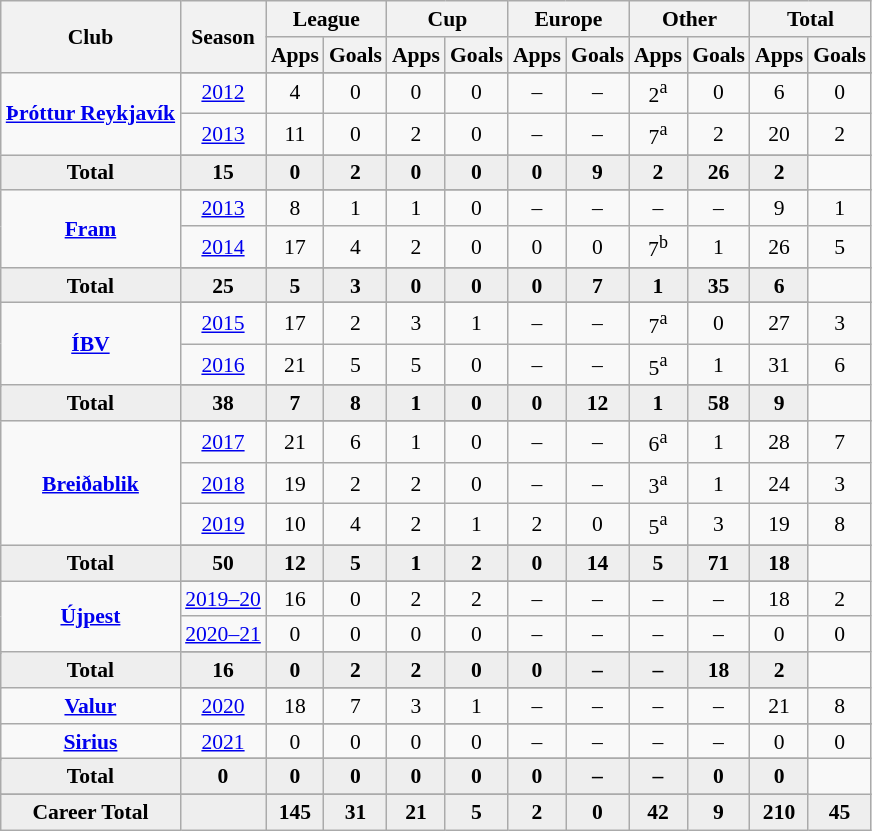<table class="wikitable" style="font-size:90%; text-align: center;">
<tr>
<th rowspan="2">Club</th>
<th rowspan="2">Season</th>
<th colspan="2">League</th>
<th colspan="2">Cup</th>
<th colspan="2">Europe</th>
<th colspan="2">Other</th>
<th colspan="2">Total</th>
</tr>
<tr>
<th>Apps</th>
<th>Goals</th>
<th>Apps</th>
<th>Goals</th>
<th>Apps</th>
<th>Goals</th>
<th>Apps</th>
<th>Goals</th>
<th>Apps</th>
<th>Goals</th>
</tr>
<tr ||-||-||-|->
<td rowspan="4" valign="center"><strong><a href='#'>Þróttur Reykjavík</a></strong></td>
</tr>
<tr>
<td><a href='#'>2012</a></td>
<td>4</td>
<td>0</td>
<td>0</td>
<td>0</td>
<td>–</td>
<td>–</td>
<td>2<sup>a</sup></td>
<td>0</td>
<td>6</td>
<td>0</td>
</tr>
<tr>
<td><a href='#'>2013</a></td>
<td>11</td>
<td>0</td>
<td>2</td>
<td>0</td>
<td>–</td>
<td>–</td>
<td>7<sup>a</sup></td>
<td>2</td>
<td>20</td>
<td>2</td>
</tr>
<tr>
</tr>
<tr style="font-weight:bold; background-color:#eeeeee;">
<td>Total</td>
<td>15</td>
<td>0</td>
<td>2</td>
<td>0</td>
<td>0</td>
<td>0</td>
<td>9</td>
<td>2</td>
<td>26</td>
<td>2</td>
</tr>
<tr>
<td rowspan="4" valign="center"><strong><a href='#'>Fram</a></strong></td>
</tr>
<tr>
<td><a href='#'>2013</a></td>
<td>8</td>
<td>1</td>
<td>1</td>
<td>0</td>
<td>–</td>
<td>–</td>
<td>–</td>
<td>–</td>
<td>9</td>
<td>1</td>
</tr>
<tr>
<td><a href='#'>2014</a></td>
<td>17</td>
<td>4</td>
<td>2</td>
<td>0</td>
<td>0</td>
<td>0</td>
<td>7<sup>b</sup></td>
<td>1</td>
<td>26</td>
<td>5</td>
</tr>
<tr>
</tr>
<tr style="font-weight:bold; background-color:#eeeeee;">
<td>Total</td>
<td>25</td>
<td>5</td>
<td>3</td>
<td>0</td>
<td>0</td>
<td>0</td>
<td>7</td>
<td>1</td>
<td>35</td>
<td>6</td>
</tr>
<tr>
<td rowspan="4" valign="center"><strong><a href='#'>ÍBV</a></strong></td>
</tr>
<tr>
<td><a href='#'>2015</a></td>
<td>17</td>
<td>2</td>
<td>3</td>
<td>1</td>
<td>–</td>
<td>–</td>
<td>7<sup>a</sup></td>
<td>0</td>
<td>27</td>
<td>3</td>
</tr>
<tr>
<td><a href='#'>2016</a></td>
<td>21</td>
<td>5</td>
<td>5</td>
<td>0</td>
<td>–</td>
<td>–</td>
<td>5<sup>a</sup></td>
<td>1</td>
<td>31</td>
<td>6</td>
</tr>
<tr>
</tr>
<tr style="font-weight:bold; background-color:#eeeeee;">
<td>Total</td>
<td>38</td>
<td>7</td>
<td>8</td>
<td>1</td>
<td>0</td>
<td>0</td>
<td>12</td>
<td>1</td>
<td>58</td>
<td>9</td>
</tr>
<tr>
<td rowspan="5" valign="center"><strong><a href='#'>Breiðablik</a></strong></td>
</tr>
<tr>
<td><a href='#'>2017</a></td>
<td>21</td>
<td>6</td>
<td>1</td>
<td>0</td>
<td>–</td>
<td>–</td>
<td>6<sup>a</sup></td>
<td>1</td>
<td>28</td>
<td>7</td>
</tr>
<tr>
<td><a href='#'>2018</a></td>
<td>19</td>
<td>2</td>
<td>2</td>
<td>0</td>
<td>–</td>
<td>–</td>
<td>3<sup>a</sup></td>
<td>1</td>
<td>24</td>
<td>3</td>
</tr>
<tr>
<td><a href='#'>2019</a></td>
<td>10</td>
<td>4</td>
<td>2</td>
<td>1</td>
<td>2</td>
<td>0</td>
<td>5<sup>a</sup></td>
<td>3</td>
<td>19</td>
<td>8</td>
</tr>
<tr>
</tr>
<tr style="font-weight:bold; background-color:#eeeeee;">
<td>Total</td>
<td>50</td>
<td>12</td>
<td>5</td>
<td>1</td>
<td>2</td>
<td>0</td>
<td>14</td>
<td>5</td>
<td>71</td>
<td>18</td>
</tr>
<tr>
<td rowspan="4" valign="center"><strong><a href='#'>Újpest</a></strong></td>
</tr>
<tr>
<td><a href='#'>2019–20</a></td>
<td>16</td>
<td>0</td>
<td>2</td>
<td>2</td>
<td>–</td>
<td>–</td>
<td>–</td>
<td>–</td>
<td>18</td>
<td>2</td>
</tr>
<tr>
<td><a href='#'>2020–21</a></td>
<td>0</td>
<td>0</td>
<td>0</td>
<td>0</td>
<td>–</td>
<td>–</td>
<td>–</td>
<td>–</td>
<td>0</td>
<td>0</td>
</tr>
<tr>
</tr>
<tr style="font-weight:bold; background-color:#eeeeee;">
<td>Total</td>
<td>16</td>
<td>0</td>
<td>2</td>
<td>2</td>
<td>0</td>
<td>0</td>
<td>–</td>
<td>–</td>
<td>18</td>
<td>2</td>
</tr>
<tr>
<td rowspan="2" valign="center"><strong><a href='#'>Valur</a></strong></td>
</tr>
<tr>
<td><a href='#'>2020</a></td>
<td>18</td>
<td>7</td>
<td>3</td>
<td>1</td>
<td>–</td>
<td>–</td>
<td>–</td>
<td>–</td>
<td>21</td>
<td>8</td>
</tr>
<tr>
<td rowspan="3" valign="center"><strong><a href='#'>Sirius</a></strong></td>
</tr>
<tr>
<td><a href='#'>2021</a></td>
<td>0</td>
<td>0</td>
<td>0</td>
<td>0</td>
<td>–</td>
<td>–</td>
<td>–</td>
<td>–</td>
<td>0</td>
<td>0</td>
</tr>
<tr>
</tr>
<tr style="font-weight:bold; background-color:#eeeeee;">
<td>Total</td>
<td>0</td>
<td>0</td>
<td>0</td>
<td>0</td>
<td>0</td>
<td>0</td>
<td>–</td>
<td>–</td>
<td>0</td>
<td>0</td>
</tr>
<tr>
</tr>
<tr style="font-weight:bold; background-color:#eeeeee;">
<td rowspan="2" valign="top"><strong>Career Total</strong></td>
<td></td>
<td><strong>145</strong></td>
<td><strong>31</strong></td>
<td><strong>21</strong></td>
<td><strong>5</strong></td>
<td><strong>2</strong></td>
<td><strong>0</strong></td>
<td><strong>42</strong></td>
<td><strong>9</strong></td>
<td><strong>210</strong></td>
<td><strong>45</strong></td>
</tr>
</table>
